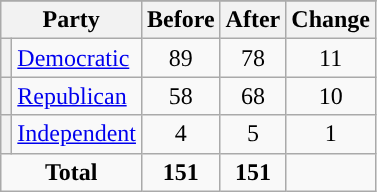<table class="wikitable" style="text-align:center;">
<tr>
</tr>
<tr>
<th colspan=2>Party</th>
<th>Before</th>
<th>After</th>
<th>Change</th>
</tr>
<tr>
<th style="background-color:"></th>
<td style="text-align:left;"><a href='#'>Democratic</a></td>
<td>89</td>
<td>78</td>
<td> 11</td>
</tr>
<tr>
<th style="background-color:"></th>
<td style="text-align:left;"><a href='#'>Republican</a></td>
<td>58</td>
<td>68</td>
<td> 10</td>
</tr>
<tr>
<th style="background-color:"></th>
<td style="text-align:left;"><a href='#'>Independent</a></td>
<td>4</td>
<td>5</td>
<td> 1</td>
</tr>
<tr>
<td colspan=2><strong>Total</strong></td>
<td><strong>151</strong></td>
<td><strong>151</strong></td>
<td></td>
</tr>
</table>
